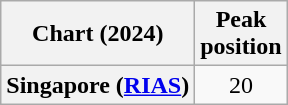<table class="wikitable sortable plainrowheaders" style="text-align:center">
<tr>
<th scope="col">Chart (2024)</th>
<th scope="col">Peak<br> position</th>
</tr>
<tr>
<th scope="row">Singapore (<a href='#'>RIAS</a>)</th>
<td>20</td>
</tr>
</table>
